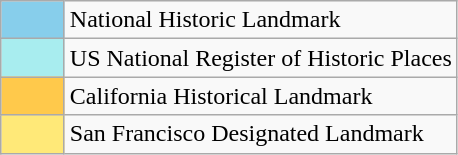<table class="wikitable">
<tr>
<td style="background-color: #87CEEB; style=;"width:35;"></td>
<td>National Historic Landmark</td>
</tr>
<tr>
<td style="background: #A8EDEF; width:35px;"></td>
<td>US National Register of Historic Places</td>
</tr>
<tr>
<td style="background: #FFC94B; style=;"width:35;"></td>
<td>California Historical Landmark</td>
</tr>
<tr>
<td style="background: #FFE978; style=;"width:35;"></td>
<td>San Francisco Designated Landmark</td>
</tr>
</table>
